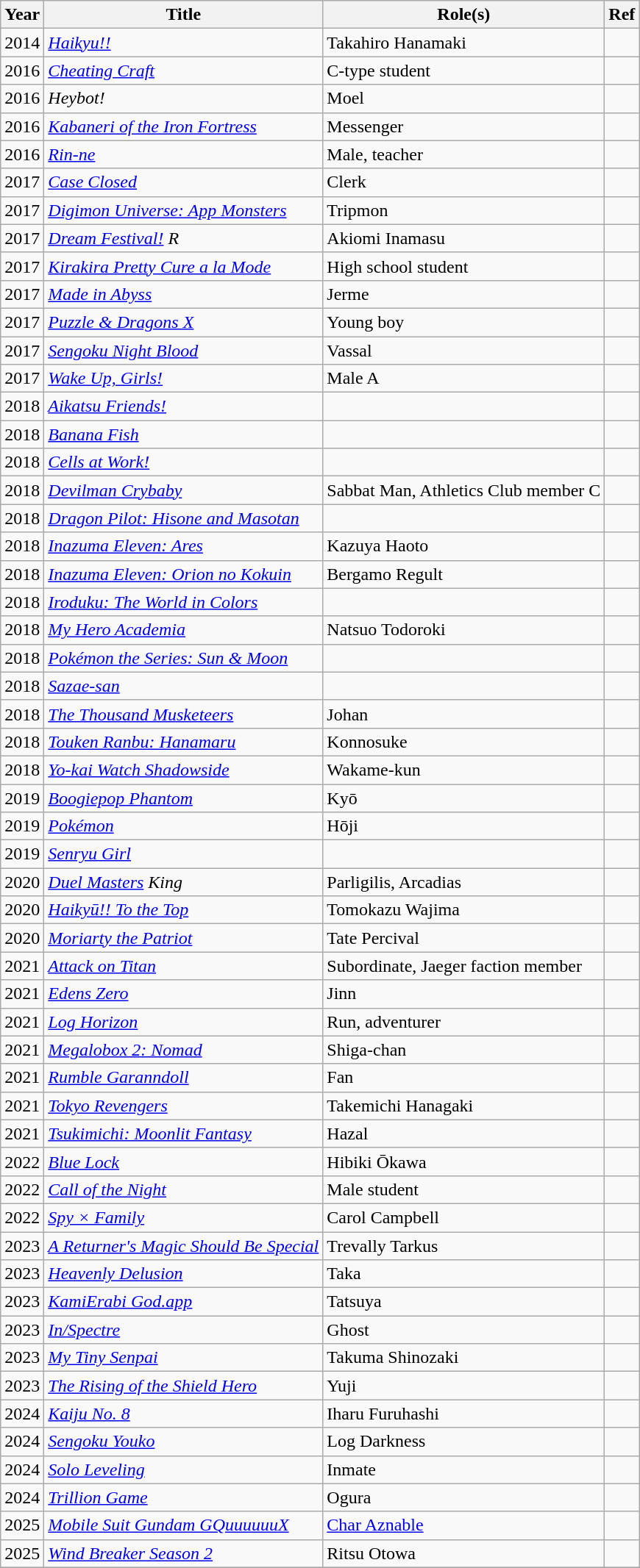<table class="wikitable">
<tr>
<th>Year</th>
<th>Title</th>
<th>Role(s)</th>
<th>Ref</th>
</tr>
<tr>
<td>2014</td>
<td><em><a href='#'>Haikyu!!</a></em></td>
<td>Takahiro Hanamaki</td>
<td></td>
</tr>
<tr>
<td>2016</td>
<td><em><a href='#'>Cheating Craft</a></em></td>
<td>C-type student</td>
<td></td>
</tr>
<tr>
<td>2016</td>
<td><em>Heybot!</em></td>
<td>Moel</td>
<td></td>
</tr>
<tr>
<td>2016</td>
<td><em><a href='#'>Kabaneri of the Iron Fortress</a></em></td>
<td>Messenger</td>
<td></td>
</tr>
<tr>
<td>2016</td>
<td><em><a href='#'>Rin-ne</a></em></td>
<td>Male, teacher</td>
<td></td>
</tr>
<tr>
<td>2017</td>
<td><em><a href='#'>Case Closed</a></em></td>
<td>Clerk</td>
<td></td>
</tr>
<tr>
<td>2017</td>
<td><em><a href='#'>Digimon Universe: App Monsters</a></em></td>
<td>Tripmon</td>
<td></td>
</tr>
<tr>
<td>2017</td>
<td><em><a href='#'>Dream Festival!</a> R</em></td>
<td>Akiomi Inamasu</td>
<td></td>
</tr>
<tr>
<td>2017</td>
<td><em><a href='#'>Kirakira Pretty Cure a la Mode</a></em></td>
<td>High school student</td>
<td></td>
</tr>
<tr>
<td>2017</td>
<td><em><a href='#'>Made in Abyss</a></em></td>
<td>Jerme</td>
<td></td>
</tr>
<tr>
<td>2017</td>
<td><em><a href='#'>Puzzle & Dragons X</a></em></td>
<td>Young boy</td>
<td></td>
</tr>
<tr>
<td>2017</td>
<td><em><a href='#'>Sengoku Night Blood</a></em></td>
<td>Vassal</td>
<td></td>
</tr>
<tr>
<td>2017</td>
<td><em><a href='#'>Wake Up, Girls!</a></em></td>
<td>Male A</td>
<td></td>
</tr>
<tr>
<td>2018</td>
<td><em><a href='#'>Aikatsu Friends!</a></em></td>
<td></td>
<td></td>
</tr>
<tr>
<td>2018</td>
<td><em><a href='#'>Banana Fish</a></em></td>
<td></td>
<td></td>
</tr>
<tr>
<td>2018</td>
<td><em><a href='#'>Cells at Work!</a></em></td>
<td></td>
<td></td>
</tr>
<tr>
<td>2018</td>
<td><em><a href='#'>Devilman Crybaby</a></em></td>
<td>Sabbat Man, Athletics Club member C</td>
<td></td>
</tr>
<tr>
<td>2018</td>
<td><em><a href='#'>Dragon Pilot: Hisone and Masotan</a></em></td>
<td></td>
<td></td>
</tr>
<tr>
<td>2018</td>
<td><em><a href='#'>Inazuma Eleven: Ares</a></em></td>
<td>Kazuya Haoto</td>
<td></td>
</tr>
<tr>
<td>2018</td>
<td><em><a href='#'>Inazuma Eleven: Orion no Kokuin</a></em></td>
<td>Bergamo Regult</td>
<td></td>
</tr>
<tr>
<td>2018</td>
<td><em><a href='#'>Iroduku: The World in Colors</a></em></td>
<td></td>
<td></td>
</tr>
<tr>
<td>2018</td>
<td><em><a href='#'>My Hero Academia</a></em></td>
<td>Natsuo Todoroki</td>
<td></td>
</tr>
<tr>
<td>2018</td>
<td><em><a href='#'>Pokémon the Series: Sun & Moon</a></em></td>
<td></td>
<td></td>
</tr>
<tr>
<td>2018</td>
<td><em><a href='#'>Sazae-san</a></em></td>
<td></td>
<td></td>
</tr>
<tr>
<td>2018</td>
<td><em><a href='#'>The Thousand Musketeers</a></em></td>
<td>Johan</td>
<td></td>
</tr>
<tr>
<td>2018</td>
<td><em><a href='#'>Touken Ranbu: Hanamaru</a></em></td>
<td>Konnosuke</td>
<td></td>
</tr>
<tr>
<td>2018</td>
<td><em><a href='#'>Yo-kai Watch Shadowside</a></em></td>
<td>Wakame-kun</td>
<td></td>
</tr>
<tr>
<td>2019</td>
<td><em><a href='#'>Boogiepop Phantom</a></em></td>
<td>Kyō</td>
<td></td>
</tr>
<tr>
<td>2019</td>
<td><em><a href='#'>Pokémon</a></em></td>
<td>Hōji</td>
<td></td>
</tr>
<tr>
<td>2019</td>
<td><em><a href='#'>Senryu Girl</a></em></td>
<td></td>
<td></td>
</tr>
<tr>
<td>2020</td>
<td><em><a href='#'>Duel Masters</a> King</em></td>
<td>Parligilis, Arcadias</td>
<td></td>
</tr>
<tr>
<td>2020</td>
<td><em><a href='#'>Haikyū!! To the Top</a></em></td>
<td>Tomokazu Wajima</td>
<td></td>
</tr>
<tr>
<td>2020</td>
<td><em><a href='#'>Moriarty the Patriot</a></em></td>
<td>Tate Percival</td>
<td></td>
</tr>
<tr>
<td>2021</td>
<td><em><a href='#'>Attack on Titan</a></em></td>
<td>Subordinate, Jaeger faction member</td>
<td></td>
</tr>
<tr>
<td>2021</td>
<td><em><a href='#'>Edens Zero</a></em></td>
<td>Jinn</td>
<td></td>
</tr>
<tr>
<td>2021</td>
<td><em><a href='#'>Log Horizon</a></em></td>
<td>Run, adventurer</td>
<td></td>
</tr>
<tr>
<td>2021</td>
<td><em><a href='#'>Megalobox 2: Nomad</a></em></td>
<td>Shiga-chan</td>
<td></td>
</tr>
<tr>
<td>2021</td>
<td><em><a href='#'>Rumble Garanndoll</a></em></td>
<td>Fan</td>
<td></td>
</tr>
<tr>
<td>2021</td>
<td><em><a href='#'>Tokyo Revengers</a></em></td>
<td>Takemichi Hanagaki</td>
<td></td>
</tr>
<tr>
<td>2021</td>
<td><em><a href='#'>Tsukimichi: Moonlit Fantasy</a></em></td>
<td>Hazal</td>
<td></td>
</tr>
<tr>
<td>2022</td>
<td><em><a href='#'>Blue Lock</a></em></td>
<td>Hibiki Ōkawa</td>
<td></td>
</tr>
<tr>
<td>2022</td>
<td><em><a href='#'>Call of the Night</a></em></td>
<td>Male student</td>
<td></td>
</tr>
<tr>
<td>2022</td>
<td><em><a href='#'>Spy × Family</a></em></td>
<td>Carol Campbell</td>
<td></td>
</tr>
<tr>
<td>2023</td>
<td><em><a href='#'>A Returner's Magic Should Be Special</a></em></td>
<td>Trevally Tarkus</td>
<td></td>
</tr>
<tr>
<td>2023</td>
<td><em><a href='#'>Heavenly Delusion</a></em></td>
<td>Taka</td>
<td></td>
</tr>
<tr>
<td>2023</td>
<td><em><a href='#'>KamiErabi God.app</a></em></td>
<td>Tatsuya</td>
<td></td>
</tr>
<tr>
<td>2023</td>
<td><em><a href='#'>In/Spectre</a></em></td>
<td>Ghost</td>
<td></td>
</tr>
<tr>
<td>2023</td>
<td><em><a href='#'>My Tiny Senpai</a></em></td>
<td>Takuma Shinozaki</td>
<td></td>
</tr>
<tr>
<td>2023</td>
<td><em><a href='#'>The Rising of the Shield Hero</a></em></td>
<td>Yuji</td>
<td></td>
</tr>
<tr>
<td>2024</td>
<td><em><a href='#'>Kaiju No. 8</a></em></td>
<td>Iharu Furuhashi</td>
<td></td>
</tr>
<tr>
<td>2024</td>
<td><em><a href='#'>Sengoku Youko</a></em></td>
<td>Log Darkness</td>
<td></td>
</tr>
<tr>
<td>2024</td>
<td><em><a href='#'>Solo Leveling</a></em></td>
<td>Inmate</td>
<td></td>
</tr>
<tr>
<td>2024</td>
<td><em><a href='#'>Trillion Game</a></em></td>
<td>Ogura</td>
<td></td>
</tr>
<tr>
<td>2025</td>
<td><em><a href='#'>Mobile Suit Gundam GQuuuuuuX</a></em></td>
<td><a href='#'>Char Aznable</a></td>
<td></td>
</tr>
<tr>
<td>2025</td>
<td><em><a href='#'>Wind Breaker Season 2</a></em></td>
<td>Ritsu Otowa</td>
<td></td>
</tr>
<tr>
</tr>
</table>
